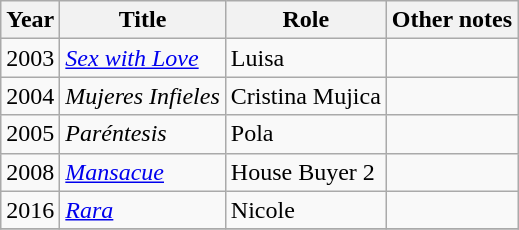<table class="wikitable sortable">
<tr>
<th>Year</th>
<th>Title</th>
<th>Role</th>
<th>Other notes</th>
</tr>
<tr>
<td>2003</td>
<td><em><a href='#'>Sex with Love</a></em></td>
<td>Luisa</td>
<td></td>
</tr>
<tr>
<td>2004</td>
<td><em>Mujeres Infieles</em></td>
<td>Cristina Mujica</td>
<td></td>
</tr>
<tr>
<td>2005</td>
<td><em>Paréntesis</em></td>
<td>Pola</td>
<td></td>
</tr>
<tr>
<td>2008</td>
<td><em><a href='#'>Mansacue</a></em></td>
<td>House Buyer 2</td>
<td></td>
</tr>
<tr>
<td>2016</td>
<td><em><a href='#'>Rara</a></em></td>
<td>Nicole</td>
<td></td>
</tr>
<tr>
</tr>
</table>
